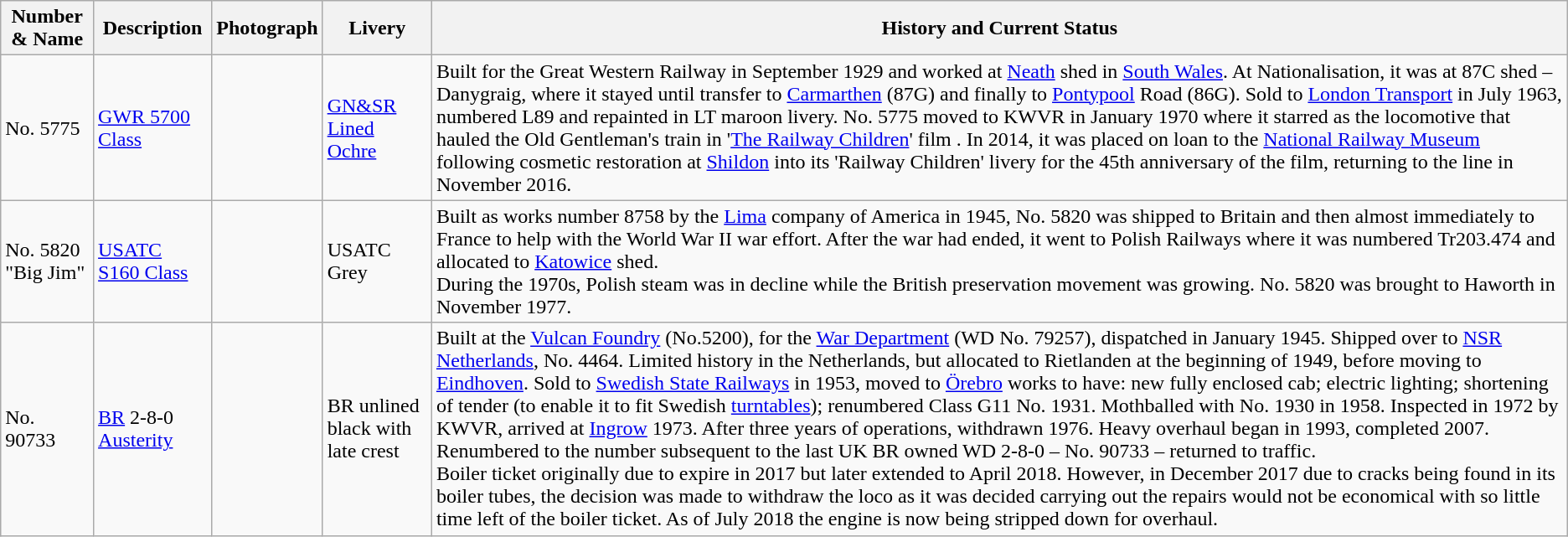<table class="wikitable">
<tr>
<th>Number & Name</th>
<th>Description</th>
<th>Photograph</th>
<th>Livery</th>
<th>History and Current Status</th>
</tr>
<tr>
<td>No. 5775</td>
<td><a href='#'>GWR 5700 Class</a> </td>
<td></td>
<td><a href='#'>GN&SR Lined Ochre</a></td>
<td>Built for the Great Western Railway in September 1929 and worked at <a href='#'>Neath</a> shed in <a href='#'>South Wales</a>. At Nationalisation, it was at 87C shed – Danygraig, where it stayed until transfer to <a href='#'>Carmarthen</a> (87G) and finally to <a href='#'>Pontypool</a> Road (86G). Sold to <a href='#'>London Transport</a> in July 1963, numbered L89 and repainted in LT maroon livery. No. 5775 moved to KWVR in January 1970 where it starred as the locomotive that hauled the Old Gentleman's train in '<a href='#'>The Railway Children</a>' film . In 2014, it was placed on loan to the <a href='#'>National Railway Museum</a> following cosmetic restoration at <a href='#'>Shildon</a> into its 'Railway Children' livery for the 45th anniversary of the film, returning to the line in November 2016.</td>
</tr>
<tr>
<td>No. 5820<br>"Big Jim"</td>
<td><a href='#'>USATC S160 Class</a><br></td>
<td></td>
<td>USATC Grey</td>
<td>Built as works number 8758 by the <a href='#'>Lima</a> company of America in 1945, No. 5820 was shipped to Britain and then almost immediately to France to help with the World War II war effort. After the war had ended, it went to Polish Railways where it was numbered Tr203.474 and allocated to <a href='#'>Katowice</a> shed.<br>During the 1970s, Polish steam was in decline while the British preservation movement was growing. No. 5820 was brought to Haworth in November 1977.</td>
</tr>
<tr>
<td>No. 90733</td>
<td><a href='#'>BR</a> 2-8-0 <a href='#'>Austerity</a></td>
<td></td>
<td>BR unlined black with late crest</td>
<td>Built at the <a href='#'>Vulcan Foundry</a> (No.5200), for the <a href='#'>War Department</a> (WD No. 79257), dispatched in January 1945. Shipped over to <a href='#'>NSR Netherlands</a>, No. 4464. Limited history in the Netherlands, but allocated to Rietlanden at the beginning of 1949, before moving to <a href='#'>Eindhoven</a>. Sold to <a href='#'>Swedish State Railways</a> in 1953, moved to <a href='#'>Örebro</a> works to have: new fully enclosed cab; electric lighting; shortening of tender (to enable it to fit Swedish <a href='#'>turntables</a>); renumbered Class G11 No. 1931. Mothballed with No. 1930 in 1958. Inspected in 1972 by KWVR, arrived at <a href='#'>Ingrow</a> 1973. After three years of operations, withdrawn 1976. Heavy overhaul began in 1993, completed 2007. Renumbered to the number subsequent to the last UK BR owned WD 2-8-0 – No. 90733 – returned to traffic.<br>Boiler ticket originally due to expire in 2017 but later extended to April 2018. However, in December 2017 due to cracks being found in its boiler tubes, the decision was made to withdraw the loco as it was decided carrying out the repairs would not be economical with so little time left of the boiler ticket. As of July 2018 the engine is now being stripped down for overhaul.</td>
</tr>
</table>
